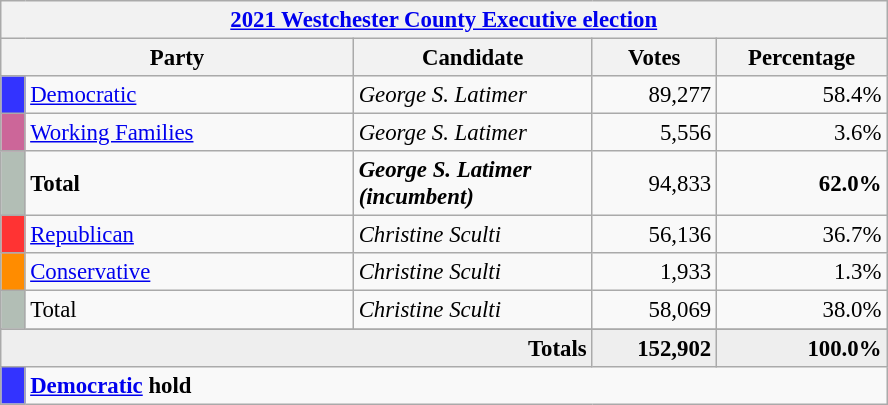<table class="wikitable" style="font-size: 95%;">
<tr>
<th colspan="5"><strong><a href='#'>2021 Westchester County Executive election</a></strong></th>
</tr>
<tr>
<th colspan="2" style="width: 15em">Party</th>
<th style="width: 10em">Candidate</th>
<th style="width: 5em">Votes</th>
<th style="width: 7em">Percentage</th>
</tr>
<tr>
<th style="background-color:#3333FF; width: 3px"></th>
<td style="width: 130px"><a href='#'>Democratic</a></td>
<td><em>George S. Latimer</em></td>
<td align="right">89,277</td>
<td align="right">58.4%</td>
</tr>
<tr>
<th style="background-color:#CC6699; width: 3px"></th>
<td style="width: 130px"><a href='#'>Working Families</a></td>
<td><em>George S. Latimer</em></td>
<td align="right">5,556</td>
<td align="right">3.6%</td>
</tr>
<tr>
<th style="background-color:#B2BEB5; width: 3px"></th>
<td style="width: 130px"><strong>Total</strong></td>
<td><strong><em>George S. Latimer (incumbent)</em></strong></td>
<td align="right">94,833</td>
<td align="right"><strong>62.0%</strong></td>
</tr>
<tr>
<th style="background-color:#FF3333; width: 3px"></th>
<td style="width: 130px"><a href='#'>Republican</a></td>
<td><em>Christine Sculti</em></td>
<td align="right">56,136</td>
<td align="right">36.7%</td>
</tr>
<tr>
<th style="background-color:#FF8C00; width: 3px"></th>
<td style="width: 130px"><a href='#'>Conservative</a></td>
<td><em>Christine Sculti</em></td>
<td align="right">1,933</td>
<td align="right">1.3%</td>
</tr>
<tr>
<th style="background-color:#B2BEB5; width: 3px"></th>
<td style="width: 130px">Total</td>
<td><em>Christine Sculti</em></td>
<td align="right">58,069</td>
<td align="right">38.0%</td>
</tr>
<tr>
</tr>
<tr bgcolor="#EEEEEE">
<td colspan="3" align="right"><strong>Totals</strong></td>
<td align="right"><strong>152,902</strong></td>
<td align="right"><strong>100.0%</strong></td>
</tr>
<tr>
<th style="background-color:#3333FF; width: 3px"></th>
<td colspan="4"><strong><a href='#'>Democratic</a> hold</strong></td>
</tr>
</table>
